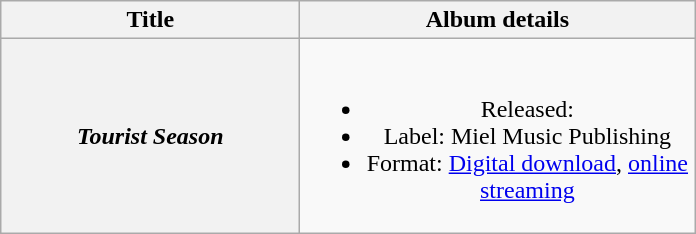<table class="wikitable plainrowheaders" style="text-align:center;">
<tr>
<th scope="col" style="width:12em;">Title</th>
<th scope="col" style="width:16em;">Album details</th>
</tr>
<tr>
<th scope="row"><em>Tourist Season</em></th>
<td><br><ul><li>Released: </li><li>Label: Miel Music Publishing</li><li>Format: <a href='#'>Digital download</a>, <a href='#'>online streaming</a></li></ul></td>
</tr>
</table>
